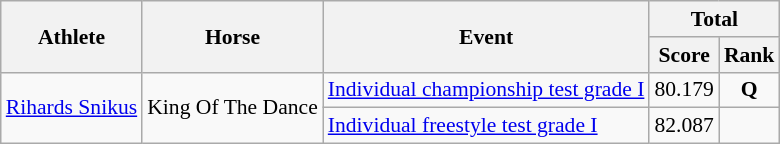<table class=wikitable style="font-size:90%">
<tr>
<th rowspan="2">Athlete</th>
<th rowspan="2">Horse</th>
<th rowspan="2">Event</th>
<th colspan="2">Total</th>
</tr>
<tr>
<th>Score</th>
<th>Rank</th>
</tr>
<tr>
<td rowspan="2"><a href='#'>Rihards Snikus</a></td>
<td rowspan="2">King Of The Dance</td>
<td><a href='#'>Individual championship test grade I</a></td>
<td align=center>80.179</td>
<td align=center> <strong>Q</strong></td>
</tr>
<tr>
<td><a href='#'>Individual freestyle test grade I</a></td>
<td align=center>82.087</td>
<td align=center></td>
</tr>
</table>
